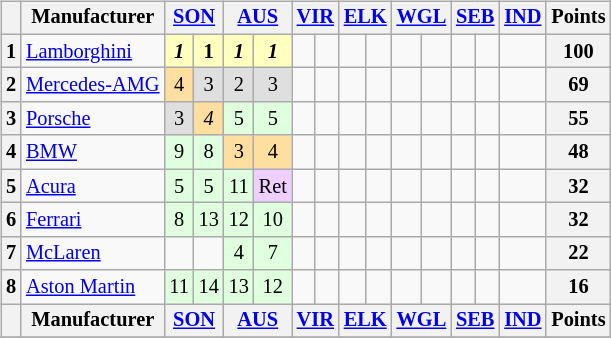<table>
<tr>
<td valign="top"><br><table class="wikitable" style="font-size: 85%; text-align:center;">
<tr>
<th></th>
<th>Manufacturer</th>
<th colspan=2><a href='#'>SON</a></th>
<th colspan=2><a href='#'>AUS</a></th>
<th colspan=2><a href='#'>VIR</a></th>
<th colspan=2><a href='#'>ELK</a></th>
<th colspan=2><a href='#'>WGL</a></th>
<th colspan=2><a href='#'>SEB</a></th>
<th><a href='#'>IND</a></th>
<th>Points</th>
</tr>
<tr>
<th>1</th>
<td align=left> <a href='#'>Lamborghini</a></td>
<td style="background:#FFFFBF;"><strong><em>1</em></strong></td>
<td style="background:#FFFFBF;"><strong>1</strong></td>
<td style="background:#FFFFBF;"><strong><em>1</em></strong></td>
<td style="background:#FFFFBF;"><strong><em>1</em></strong></td>
<td></td>
<td></td>
<td></td>
<td></td>
<td></td>
<td></td>
<td></td>
<td></td>
<td></td>
<th>100</th>
</tr>
<tr>
<th>2</th>
<td align=left> <a href='#'>Mercedes-AMG</a></td>
<td style="background:#FFDF9F;">4</td>
<td style="background:#DFDFDF;">3</td>
<td style="background:#DFDFDF;">2</td>
<td style="background:#DFDFDF;">3</td>
<td></td>
<td></td>
<td></td>
<td></td>
<td></td>
<td></td>
<td></td>
<td></td>
<td></td>
<th>69</th>
</tr>
<tr>
<th>3</th>
<td align=left> <a href='#'>Porsche</a></td>
<td style="background:#DFDFDF;">3</td>
<td style="background:#FFDF9F;"><em>4</em></td>
<td style="background:#DFFFDF;">5</td>
<td style="background:#DFFFDF;">5</td>
<td></td>
<td></td>
<td></td>
<td></td>
<td></td>
<td></td>
<td></td>
<td></td>
<td></td>
<th>55</th>
</tr>
<tr>
<th>4</th>
<td align=left> <a href='#'>BMW</a></td>
<td style="background:#DFFFDF;">9</td>
<td style="background:#DFFFDF;">8</td>
<td style="background:#FFDF9F;">3</td>
<td style="background:#FFDF9F;">4</td>
<td></td>
<td></td>
<td></td>
<td></td>
<td></td>
<td></td>
<td></td>
<td></td>
<td></td>
<th>48</th>
</tr>
<tr>
<th>5</th>
<td align=left> <a href='#'>Acura</a></td>
<td style="background:#DFFFDF;">5</td>
<td style="background:#DFFFDF;">5</td>
<td style="background:#DFFFDF;">11</td>
<td style="background:#EFCFFF;">Ret</td>
<td></td>
<td></td>
<td></td>
<td></td>
<td></td>
<td></td>
<td></td>
<td></td>
<td></td>
<th>32</th>
</tr>
<tr>
<th>6</th>
<td align=left> <a href='#'>Ferrari</a></td>
<td style="background:#DFFFDF;">8</td>
<td style="background:#DFFFDF;">13</td>
<td style="background:#DFFFDF;">12</td>
<td style="background:#DFFFDF;">10</td>
<td></td>
<td></td>
<td></td>
<td></td>
<td></td>
<td></td>
<td></td>
<td></td>
<td></td>
<th>32</th>
</tr>
<tr>
<th>7</th>
<td align=left> <a href='#'>McLaren</a></td>
<td></td>
<td></td>
<td style="background:#DFFFDF;">4</td>
<td style="background:#DFFFDF;">7</td>
<td></td>
<td></td>
<td></td>
<td></td>
<td></td>
<td></td>
<td></td>
<td></td>
<td></td>
<th>22</th>
</tr>
<tr>
<th>8</th>
<td align=left> <a href='#'>Aston Martin</a></td>
<td style="background:#DFFFDF;">11</td>
<td style="background:#DFFFDF;">14</td>
<td style="background:#DFFFDF;">13</td>
<td style="background:#DFFFDF;">12</td>
<td></td>
<td></td>
<td></td>
<td></td>
<td></td>
<td></td>
<td></td>
<td></td>
<td></td>
<th>16</th>
</tr>
<tr>
<th></th>
<th>Manufacturer</th>
<th colspan=2><a href='#'>SON</a></th>
<th colspan=2><a href='#'>AUS</a></th>
<th colspan=2><a href='#'>VIR</a></th>
<th colspan=2><a href='#'>ELK</a></th>
<th colspan=2><a href='#'>WGL</a></th>
<th colspan=2><a href='#'>SEB</a></th>
<th><a href='#'>IND</a></th>
<th>Points</th>
</tr>
<tr>
</tr>
</table>
</td>
</tr>
</table>
